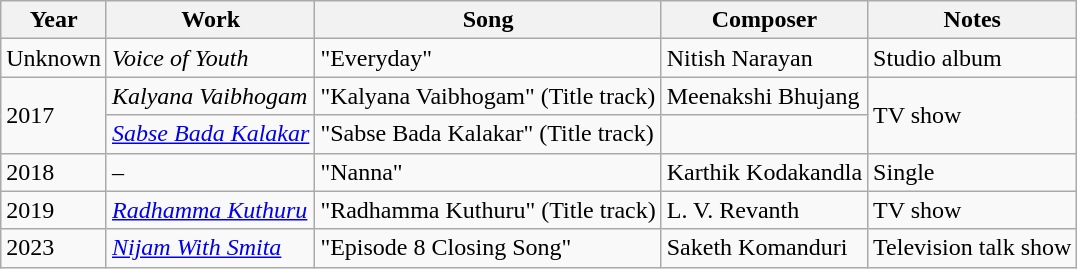<table class="wikitable">
<tr>
<th>Year</th>
<th>Work</th>
<th>Song</th>
<th>Composer</th>
<th>Notes</th>
</tr>
<tr>
<td>Unknown</td>
<td><em>Voice of Youth</em></td>
<td>"Everyday"</td>
<td>Nitish Narayan</td>
<td>Studio album</td>
</tr>
<tr>
<td rowspan="2">2017</td>
<td><em>Kalyana Vaibhogam</em></td>
<td>"Kalyana Vaibhogam" (Title track)</td>
<td>Meenakshi Bhujang</td>
<td rowspan="2">TV show</td>
</tr>
<tr>
<td><em><a href='#'>Sabse Bada Kalakar</a></em></td>
<td>"Sabse Bada Kalakar" (Title track)</td>
<td></td>
</tr>
<tr>
<td>2018</td>
<td>–</td>
<td>"Nanna"</td>
<td>Karthik Kodakandla</td>
<td>Single</td>
</tr>
<tr>
<td>2019</td>
<td><em><a href='#'>Radhamma Kuthuru</a></em></td>
<td>"Radhamma Kuthuru" (Title track)</td>
<td>L. V. Revanth</td>
<td>TV show</td>
</tr>
<tr>
<td>2023</td>
<td><em><a href='#'>Nijam With Smita</a></em></td>
<td>"Episode 8 Closing Song"</td>
<td>Saketh Komanduri</td>
<td>Television talk show</td>
</tr>
</table>
